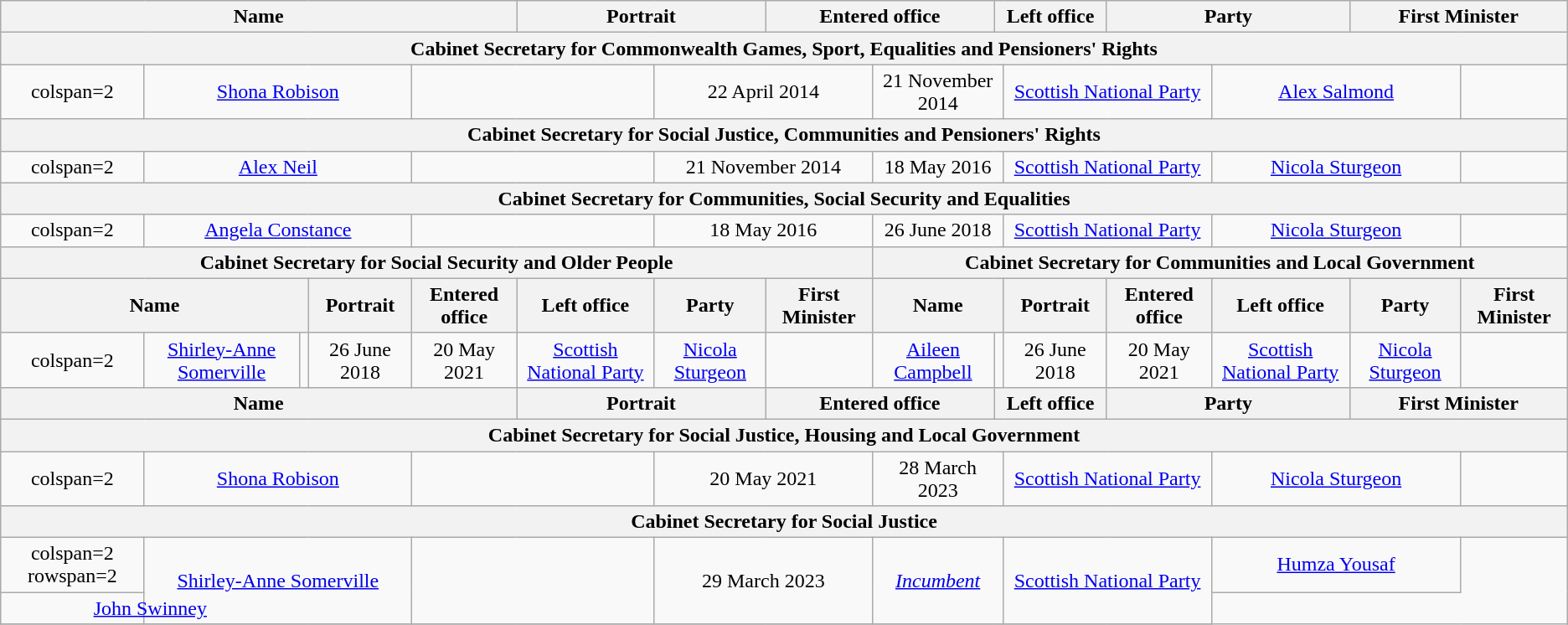<table class="wikitable" style="text-align:center">
<tr>
<th colspan="5">Name</th>
<th colspan=2>Portrait</th>
<th colspan=2>Entered office</th>
<th colspan=2>Left office</th>
<th colspan=2>Party</th>
<th colspan=2>First Minister</th>
</tr>
<tr>
<th colspan="15">Cabinet Secretary for Commonwealth Games, Sport, Equalities and Pensioners' Rights</th>
</tr>
<tr>
<td>colspan=2 </td>
<td colspan=3><a href='#'>Shona Robison</a></td>
<td colspan=2></td>
<td colspan=2>22 April 2014</td>
<td colspan=2>21 November 2014</td>
<td colspan=2><a href='#'>Scottish National Party</a></td>
<td colspan=2><a href='#'>Alex Salmond</a></td>
</tr>
<tr>
<th colspan="15">Cabinet Secretary for Social Justice, Communities and Pensioners' Rights</th>
</tr>
<tr>
<td>colspan=2 </td>
<td colspan=3><a href='#'>Alex Neil</a></td>
<td colspan=2></td>
<td colspan=2>21 November 2014</td>
<td colspan=2>18 May 2016</td>
<td colspan=2><a href='#'>Scottish National Party</a></td>
<td colspan=2><a href='#'>Nicola Sturgeon</a></td>
</tr>
<tr>
<th colspan="15">Cabinet Secretary for Communities, Social Security and Equalities</th>
</tr>
<tr>
<td>colspan=2 </td>
<td colspan=3><a href='#'>Angela Constance</a></td>
<td colspan=2></td>
<td colspan=2>18 May 2016</td>
<td colspan=2>26 June 2018</td>
<td colspan=2><a href='#'>Scottish National Party</a></td>
<td colspan=2><a href='#'>Nicola Sturgeon</a></td>
</tr>
<tr>
<th colspan="8">Cabinet Secretary for Social Security and Older People</th>
<th colspan="7">Cabinet Secretary for Communities and Local Government</th>
</tr>
<tr>
<th colspan=3>Name</th>
<th width=75>Portrait</th>
<th>Entered office</th>
<th>Left office</th>
<th>Party</th>
<th>First Minister</th>
<th colspan=2>Name</th>
<th width=75>Portrait</th>
<th>Entered office</th>
<th>Left office</th>
<th>Party</th>
<th>First Minister</th>
</tr>
<tr>
<td>colspan=2 </td>
<td><a href='#'>Shirley-Anne Somerville</a></td>
<td></td>
<td>26 June 2018</td>
<td>20 May 2021</td>
<td><a href='#'>Scottish National Party</a></td>
<td><a href='#'>Nicola Sturgeon</a></td>
<td></td>
<td><a href='#'>Aileen Campbell</a></td>
<td></td>
<td>26 June 2018</td>
<td>20 May 2021</td>
<td><a href='#'>Scottish National Party</a></td>
<td><a href='#'>Nicola Sturgeon</a></td>
</tr>
<tr>
<th colspan="5">Name</th>
<th colspan=2 width=75>Portrait</th>
<th colspan=2>Entered office</th>
<th colspan=2>Left office</th>
<th colspan=2>Party</th>
<th colspan=2>First Minister</th>
</tr>
<tr>
<th colspan="15">Cabinet Secretary for Social Justice, Housing and Local Government</th>
</tr>
<tr>
<td>colspan=2 </td>
<td colspan=3><a href='#'>Shona Robison</a></td>
<td colspan=2></td>
<td colspan=2>20 May 2021</td>
<td colspan=2>28 March 2023</td>
<td colspan=2><a href='#'>Scottish National Party</a></td>
<td colspan=2><a href='#'>Nicola Sturgeon</a></td>
</tr>
<tr>
<th colspan="15">Cabinet Secretary for Social Justice</th>
</tr>
<tr>
<td>colspan=2 rowspan=2 </td>
<td colspan=3 rowspan=2><a href='#'>Shirley-Anne Somerville</a></td>
<td colspan=2 rowspan=2></td>
<td colspan=2 rowspan=2>29 March 2023</td>
<td colspan=2 rowspan=2><em><a href='#'>Incumbent</a></em></td>
<td colspan=2 rowspan=2><a href='#'>Scottish National Party</a></td>
<td colspan=2><a href='#'>Humza Yousaf</a></td>
</tr>
<tr>
<td colspan=2><a href='#'>John Swinney</a></td>
</tr>
<tr>
</tr>
</table>
